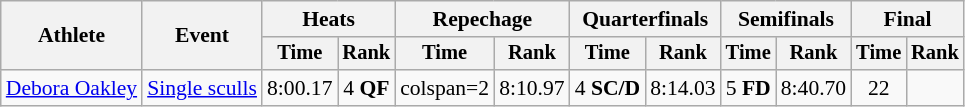<table class="wikitable" style="font-size:90%">
<tr>
<th rowspan="2">Athlete</th>
<th rowspan="2">Event</th>
<th colspan="2">Heats</th>
<th colspan="2">Repechage</th>
<th colspan=2>Quarterfinals</th>
<th colspan="2">Semifinals</th>
<th colspan="2">Final</th>
</tr>
<tr style="font-size:95%">
<th>Time</th>
<th>Rank</th>
<th>Time</th>
<th>Rank</th>
<th>Time</th>
<th>Rank</th>
<th>Time</th>
<th>Rank</th>
<th>Time</th>
<th>Rank</th>
</tr>
<tr align=center>
<td align=left><a href='#'>Debora Oakley</a></td>
<td align=left><a href='#'>Single sculls</a></td>
<td>8:00.17</td>
<td>4 <strong>QF</strong></td>
<td>colspan=2 </td>
<td>8:10.97</td>
<td>4 <strong>SC/D</strong></td>
<td>8:14.03</td>
<td>5 <strong>FD</strong></td>
<td>8:40.70</td>
<td>22</td>
</tr>
</table>
